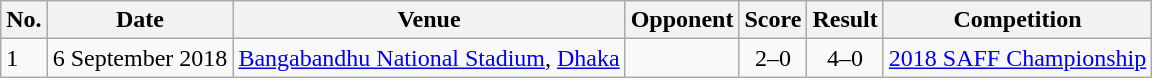<table class="wikitable sortable" style="font-size:100%">
<tr>
<th>No.</th>
<th>Date</th>
<th>Venue</th>
<th>Opponent</th>
<th>Score</th>
<th>Result</th>
<th>Competition</th>
</tr>
<tr>
<td>1</td>
<td>6 September 2018</td>
<td><a href='#'>Bangabandhu National Stadium</a>, <a href='#'>Dhaka</a></td>
<td></td>
<td align=center>2–0</td>
<td align="center">4–0</td>
<td><a href='#'>2018 SAFF Championship</a></td>
</tr>
</table>
